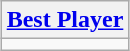<table class=wikitable style="text-align:center; margin:auto">
<tr>
<th><a href='#'>Best Player</a></th>
</tr>
<tr>
<td></td>
</tr>
</table>
